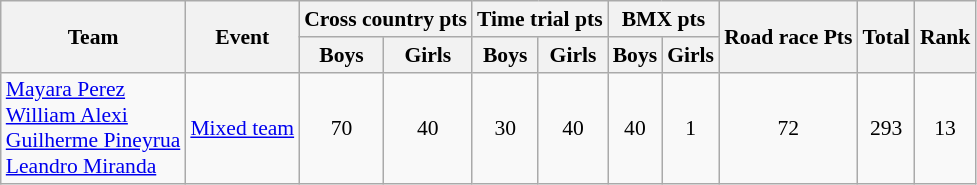<table class="wikitable" border="1" style="font-size:90%">
<tr>
<th rowspan=2>Team</th>
<th rowspan=2>Event</th>
<th colspan=2>Cross country pts</th>
<th colspan=2>Time trial pts</th>
<th colspan=2>BMX pts</th>
<th rowspan=2>Road race Pts</th>
<th rowspan=2>Total</th>
<th rowspan=2>Rank</th>
</tr>
<tr>
<th>Boys</th>
<th>Girls</th>
<th>Boys</th>
<th>Girls</th>
<th>Boys</th>
<th>Girls</th>
</tr>
<tr>
<td><a href='#'>Mayara Perez</a><br><a href='#'>William Alexi</a><br><a href='#'>Guilherme Pineyrua</a><br><a href='#'>Leandro Miranda</a></td>
<td><a href='#'>Mixed team</a></td>
<td align=center>70</td>
<td align=center>40</td>
<td align=center>30</td>
<td align=center>40</td>
<td align=center>40</td>
<td align=center>1</td>
<td align=center>72</td>
<td align=center>293</td>
<td align=center>13</td>
</tr>
</table>
